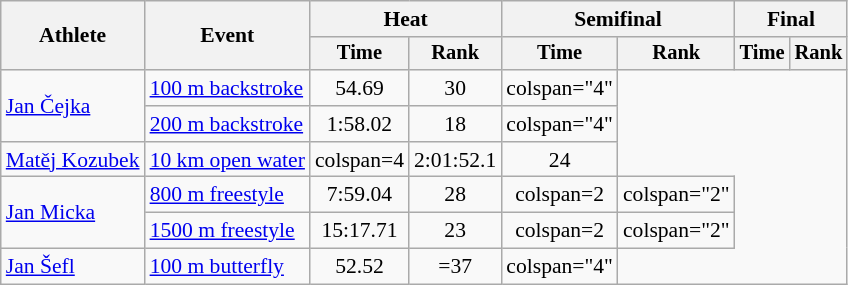<table class=wikitable style="font-size:90%">
<tr>
<th rowspan="2">Athlete</th>
<th rowspan="2">Event</th>
<th colspan="2">Heat</th>
<th colspan="2">Semifinal</th>
<th colspan="2">Final</th>
</tr>
<tr style="font-size:95%">
<th>Time</th>
<th>Rank</th>
<th>Time</th>
<th>Rank</th>
<th>Time</th>
<th>Rank</th>
</tr>
<tr align=center>
<td align=left rowspan=2><a href='#'>Jan Čejka</a></td>
<td align=left><a href='#'>100 m backstroke</a></td>
<td>54.69</td>
<td>30</td>
<td>colspan="4" </td>
</tr>
<tr align=center>
<td align=left><a href='#'>200 m backstroke</a></td>
<td>1:58.02</td>
<td>18</td>
<td>colspan="4" </td>
</tr>
<tr align=center>
<td align=left><a href='#'>Matěj Kozubek</a></td>
<td align=left><a href='#'>10 km open water</a></td>
<td>colspan=4 </td>
<td>2:01:52.1</td>
<td>24</td>
</tr>
<tr align=center>
<td align=left rowspan=2><a href='#'>Jan Micka</a></td>
<td align=left><a href='#'>800 m freestyle</a></td>
<td>7:59.04</td>
<td>28</td>
<td>colspan=2 </td>
<td>colspan="2" </td>
</tr>
<tr align=center>
<td align=left><a href='#'>1500 m freestyle</a></td>
<td>15:17.71</td>
<td>23</td>
<td>colspan=2 </td>
<td>colspan="2" </td>
</tr>
<tr align=center>
<td align=left><a href='#'>Jan Šefl</a></td>
<td align=left><a href='#'>100 m butterfly</a></td>
<td>52.52</td>
<td>=37</td>
<td>colspan="4" </td>
</tr>
</table>
